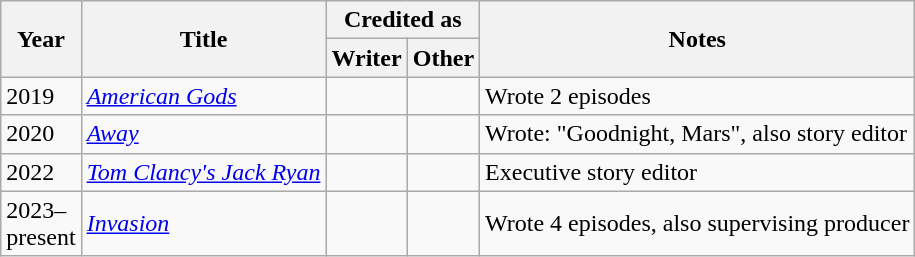<table class="wikitable">
<tr>
<th rowspan="2" style="width:33px;">Year</th>
<th rowspan="2">Title</th>
<th colspan="2">Credited as</th>
<th rowspan="2">Notes</th>
</tr>
<tr>
<th>Writer</th>
<th>Other</th>
</tr>
<tr>
<td>2019</td>
<td><em><a href='#'>American Gods</a></em></td>
<td></td>
<td></td>
<td>Wrote 2 episodes</td>
</tr>
<tr>
<td>2020</td>
<td><em><a href='#'>Away</a></em></td>
<td></td>
<td></td>
<td>Wrote: "Goodnight, Mars", also story editor</td>
</tr>
<tr>
<td>2022</td>
<td><em><a href='#'>Tom Clancy's Jack Ryan</a></em></td>
<td></td>
<td></td>
<td>Executive story editor</td>
</tr>
<tr>
<td>2023–present</td>
<td><em><a href='#'>Invasion</a></em></td>
<td></td>
<td></td>
<td>Wrote 4 episodes, also supervising producer</td>
</tr>
</table>
